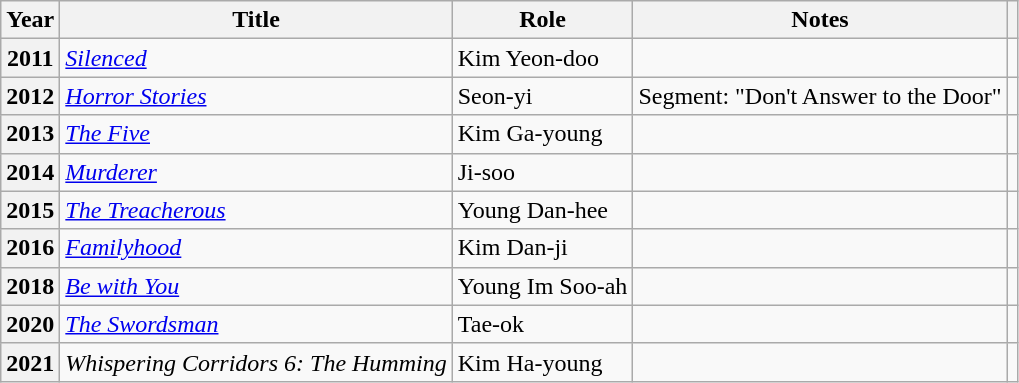<table class="wikitable plainrowheaders sortable">
<tr>
<th scope="col">Year</th>
<th scope="col">Title</th>
<th scope="col">Role</th>
<th scope="col">Notes</th>
<th scope="col" class="unsortable"></th>
</tr>
<tr>
<th scope="row">2011</th>
<td><em><a href='#'>Silenced</a></em></td>
<td>Kim Yeon-doo</td>
<td></td>
<td style="text-align:center"></td>
</tr>
<tr>
<th scope="row">2012</th>
<td><em><a href='#'>Horror Stories</a></em></td>
<td>Seon-yi</td>
<td>Segment: "Don't Answer to the Door"</td>
<td style="text-align:center"></td>
</tr>
<tr>
<th scope="row">2013</th>
<td><em><a href='#'>The Five</a></em></td>
<td>Kim Ga-young</td>
<td></td>
<td style="text-align:center"></td>
</tr>
<tr>
<th scope="row">2014</th>
<td><em><a href='#'>Murderer</a></em></td>
<td>Ji-soo</td>
<td></td>
<td style="text-align:center"></td>
</tr>
<tr>
<th scope="row">2015</th>
<td><em><a href='#'>The Treacherous</a></em></td>
<td>Young Dan-hee</td>
<td></td>
<td style="text-align:center"></td>
</tr>
<tr>
<th scope="row">2016</th>
<td><em><a href='#'>Familyhood</a></em></td>
<td>Kim Dan-ji</td>
<td></td>
<td style="text-align:center"></td>
</tr>
<tr>
<th scope="row">2018</th>
<td><em><a href='#'>Be with You</a></em></td>
<td>Young Im Soo-ah</td>
<td></td>
<td style="text-align:center"></td>
</tr>
<tr>
<th scope="row">2020</th>
<td><em><a href='#'>The Swordsman</a></em></td>
<td>Tae-ok</td>
<td></td>
<td style="text-align:center"></td>
</tr>
<tr>
<th scope="row">2021</th>
<td><em>Whispering Corridors 6: The Humming</em></td>
<td>Kim Ha-young</td>
<td></td>
<td style="text-align:center"></td>
</tr>
</table>
